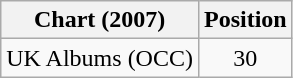<table class="wikitable">
<tr>
<th>Chart (2007)</th>
<th>Position</th>
</tr>
<tr>
<td>UK Albums (OCC)</td>
<td align="center">30</td>
</tr>
</table>
